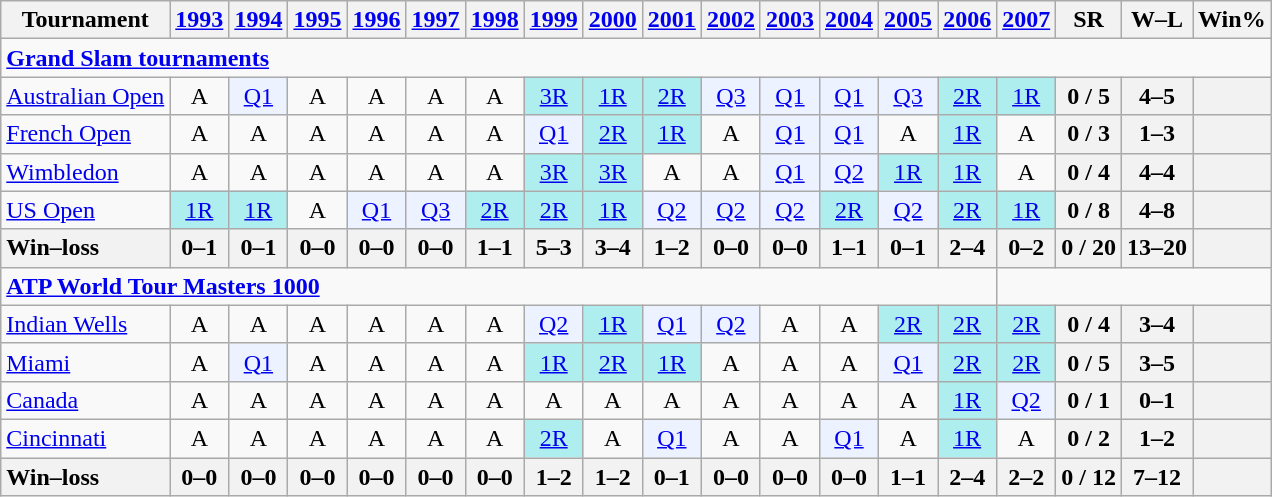<table class=wikitable style=text-align:center>
<tr>
<th>Tournament</th>
<th><a href='#'>1993</a></th>
<th><a href='#'>1994</a></th>
<th><a href='#'>1995</a></th>
<th><a href='#'>1996</a></th>
<th><a href='#'>1997</a></th>
<th><a href='#'>1998</a></th>
<th><a href='#'>1999</a></th>
<th><a href='#'>2000</a></th>
<th><a href='#'>2001</a></th>
<th><a href='#'>2002</a></th>
<th><a href='#'>2003</a></th>
<th><a href='#'>2004</a></th>
<th><a href='#'>2005</a></th>
<th><a href='#'>2006</a></th>
<th><a href='#'>2007</a></th>
<th>SR</th>
<th>W–L</th>
<th>Win%</th>
</tr>
<tr>
<td colspan=25 style=text-align:left><a href='#'><strong>Grand Slam tournaments</strong></a></td>
</tr>
<tr>
<td align=left><a href='#'>Australian Open</a></td>
<td>A</td>
<td bgcolor=ecf2ff><a href='#'>Q1</a></td>
<td>A</td>
<td>A</td>
<td>A</td>
<td>A</td>
<td bgcolor=afeeee><a href='#'>3R</a></td>
<td bgcolor=afeeee><a href='#'>1R</a></td>
<td bgcolor=afeeee><a href='#'>2R</a></td>
<td bgcolor=ecf2ff><a href='#'>Q3</a></td>
<td bgcolor=ecf2ff><a href='#'>Q1</a></td>
<td bgcolor=ecf2ff><a href='#'>Q1</a></td>
<td bgcolor=ecf2ff><a href='#'>Q3</a></td>
<td bgcolor=afeeee><a href='#'>2R</a></td>
<td bgcolor=afeeee><a href='#'>1R</a></td>
<th>0 / 5</th>
<th>4–5</th>
<th></th>
</tr>
<tr>
<td align=left><a href='#'>French Open</a></td>
<td>A</td>
<td>A</td>
<td>A</td>
<td>A</td>
<td>A</td>
<td>A</td>
<td bgcolor=ecf2ff><a href='#'>Q1</a></td>
<td bgcolor=afeeee><a href='#'>2R</a></td>
<td bgcolor=afeeee><a href='#'>1R</a></td>
<td>A</td>
<td bgcolor=ecf2ff><a href='#'>Q1</a></td>
<td bgcolor=ecf2ff><a href='#'>Q1</a></td>
<td>A</td>
<td bgcolor=afeeee><a href='#'>1R</a></td>
<td>A</td>
<th>0 / 3</th>
<th>1–3</th>
<th></th>
</tr>
<tr>
<td align=left><a href='#'>Wimbledon</a></td>
<td>A</td>
<td>A</td>
<td>A</td>
<td>A</td>
<td>A</td>
<td>A</td>
<td bgcolor=afeeee><a href='#'>3R</a></td>
<td bgcolor=afeeee><a href='#'>3R</a></td>
<td>A</td>
<td>A</td>
<td bgcolor=ecf2ff><a href='#'>Q1</a></td>
<td bgcolor=ecf2ff><a href='#'>Q2</a></td>
<td bgcolor=afeeee><a href='#'>1R</a></td>
<td bgcolor=afeeee><a href='#'>1R</a></td>
<td>A</td>
<th>0 / 4</th>
<th>4–4</th>
<th></th>
</tr>
<tr>
<td align=left><a href='#'>US Open</a></td>
<td bgcolor=afeeee><a href='#'>1R</a></td>
<td bgcolor=afeeee><a href='#'>1R</a></td>
<td>A</td>
<td bgcolor=ecf2ff><a href='#'>Q1</a></td>
<td bgcolor=ecf2ff><a href='#'>Q3</a></td>
<td bgcolor=afeeee><a href='#'>2R</a></td>
<td bgcolor=afeeee><a href='#'>2R</a></td>
<td bgcolor=afeeee><a href='#'>1R</a></td>
<td bgcolor=ecf2ff><a href='#'>Q2</a></td>
<td bgcolor=ecf2ff><a href='#'>Q2</a></td>
<td bgcolor=ecf2ff><a href='#'>Q2</a></td>
<td bgcolor=afeeee><a href='#'>2R</a></td>
<td bgcolor=ecf2ff><a href='#'>Q2</a></td>
<td bgcolor=afeeee><a href='#'>2R</a></td>
<td bgcolor=afeeee><a href='#'>1R</a></td>
<th>0 / 8</th>
<th>4–8</th>
<th></th>
</tr>
<tr>
<th style=text-align:left>Win–loss</th>
<th>0–1</th>
<th>0–1</th>
<th>0–0</th>
<th>0–0</th>
<th>0–0</th>
<th>1–1</th>
<th>5–3</th>
<th>3–4</th>
<th>1–2</th>
<th>0–0</th>
<th>0–0</th>
<th>1–1</th>
<th>0–1</th>
<th>2–4</th>
<th>0–2</th>
<th>0 / 20</th>
<th>13–20</th>
<th></th>
</tr>
<tr>
<td colspan=15 align=left><strong><a href='#'>ATP World Tour Masters 1000</a></strong></td>
</tr>
<tr>
<td align=left><a href='#'>Indian Wells</a></td>
<td>A</td>
<td>A</td>
<td>A</td>
<td>A</td>
<td>A</td>
<td>A</td>
<td bgcolor=ecf2ff><a href='#'>Q2</a></td>
<td bgcolor=afeeee><a href='#'>1R</a></td>
<td bgcolor=ecf2ff><a href='#'>Q1</a></td>
<td bgcolor=ecf2ff><a href='#'>Q2</a></td>
<td>A</td>
<td>A</td>
<td bgcolor=afeeee><a href='#'>2R</a></td>
<td bgcolor=afeeee><a href='#'>2R</a></td>
<td bgcolor=afeeee><a href='#'>2R</a></td>
<th>0 / 4</th>
<th>3–4</th>
<th></th>
</tr>
<tr>
<td align=left><a href='#'>Miami</a></td>
<td>A</td>
<td bgcolor=ecf2ff><a href='#'>Q1</a></td>
<td>A</td>
<td>A</td>
<td>A</td>
<td>A</td>
<td bgcolor=afeeee><a href='#'>1R</a></td>
<td bgcolor=afeeee><a href='#'>2R</a></td>
<td bgcolor=afeeee><a href='#'>1R</a></td>
<td>A</td>
<td>A</td>
<td>A</td>
<td bgcolor=ecf2ff><a href='#'>Q1</a></td>
<td bgcolor=afeeee><a href='#'>2R</a></td>
<td bgcolor=afeeee><a href='#'>2R</a></td>
<th>0 / 5</th>
<th>3–5</th>
<th></th>
</tr>
<tr>
<td align=left><a href='#'>Canada</a></td>
<td>A</td>
<td>A</td>
<td>A</td>
<td>A</td>
<td>A</td>
<td>A</td>
<td>A</td>
<td>A</td>
<td>A</td>
<td>A</td>
<td>A</td>
<td>A</td>
<td>A</td>
<td bgcolor=afeeee><a href='#'>1R</a></td>
<td bgcolor=ecf2ff><a href='#'>Q2</a></td>
<th>0 / 1</th>
<th>0–1</th>
<th></th>
</tr>
<tr>
<td align=left><a href='#'>Cincinnati</a></td>
<td>A</td>
<td>A</td>
<td>A</td>
<td>A</td>
<td>A</td>
<td>A</td>
<td bgcolor=afeeee><a href='#'>2R</a></td>
<td>A</td>
<td bgcolor=ecf2ff><a href='#'>Q1</a></td>
<td>A</td>
<td>A</td>
<td bgcolor=ecf2ff><a href='#'>Q1</a></td>
<td>A</td>
<td bgcolor=afeeee><a href='#'>1R</a></td>
<td>A</td>
<th>0 / 2</th>
<th>1–2</th>
<th></th>
</tr>
<tr>
<th style=text-align:left>Win–loss</th>
<th>0–0</th>
<th>0–0</th>
<th>0–0</th>
<th>0–0</th>
<th>0–0</th>
<th>0–0</th>
<th>1–2</th>
<th>1–2</th>
<th>0–1</th>
<th>0–0</th>
<th>0–0</th>
<th>0–0</th>
<th>1–1</th>
<th>2–4</th>
<th>2–2</th>
<th>0 / 12</th>
<th>7–12</th>
<th></th>
</tr>
</table>
